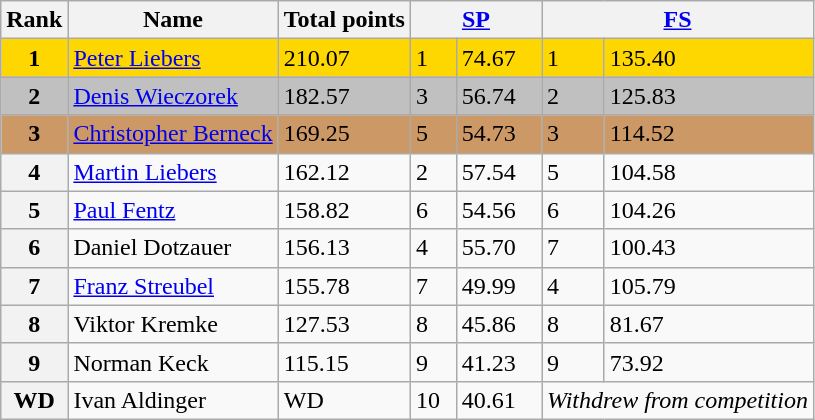<table class="wikitable sortable">
<tr>
<th>Rank</th>
<th>Name</th>
<th>Total points</th>
<th colspan="2" width="80px"><a href='#'>SP</a></th>
<th colspan="2" width="80px"><a href='#'>FS</a></th>
</tr>
<tr bgcolor="gold">
<td align="center"><strong>1</strong></td>
<td><a href='#'>Peter Liebers</a></td>
<td>210.07</td>
<td>1</td>
<td>74.67</td>
<td>1</td>
<td>135.40</td>
</tr>
<tr bgcolor="silver">
<td align="center"><strong>2</strong></td>
<td><a href='#'>Denis Wieczorek</a></td>
<td>182.57</td>
<td>3</td>
<td>56.74</td>
<td>2</td>
<td>125.83</td>
</tr>
<tr bgcolor="cc9966">
<td align="center"><strong>3</strong></td>
<td><a href='#'>Christopher Berneck</a></td>
<td>169.25</td>
<td>5</td>
<td>54.73</td>
<td>3</td>
<td>114.52</td>
</tr>
<tr>
<th>4</th>
<td><a href='#'>Martin Liebers</a></td>
<td>162.12</td>
<td>2</td>
<td>57.54</td>
<td>5</td>
<td>104.58</td>
</tr>
<tr>
<th>5</th>
<td><a href='#'>Paul Fentz</a></td>
<td>158.82</td>
<td>6</td>
<td>54.56</td>
<td>6</td>
<td>104.26</td>
</tr>
<tr>
<th>6</th>
<td>Daniel Dotzauer</td>
<td>156.13</td>
<td>4</td>
<td>55.70</td>
<td>7</td>
<td>100.43</td>
</tr>
<tr>
<th>7</th>
<td><a href='#'>Franz Streubel</a></td>
<td>155.78</td>
<td>7</td>
<td>49.99</td>
<td>4</td>
<td>105.79</td>
</tr>
<tr>
<th>8</th>
<td>Viktor Kremke</td>
<td>127.53</td>
<td>8</td>
<td>45.86</td>
<td>8</td>
<td>81.67</td>
</tr>
<tr>
<th>9</th>
<td>Norman Keck</td>
<td>115.15</td>
<td>9</td>
<td>41.23</td>
<td>9</td>
<td>73.92</td>
</tr>
<tr>
<th>WD</th>
<td>Ivan Aldinger</td>
<td>WD</td>
<td>10</td>
<td>40.61</td>
<td colspan="2"><em>Withdrew from competition</em></td>
</tr>
</table>
